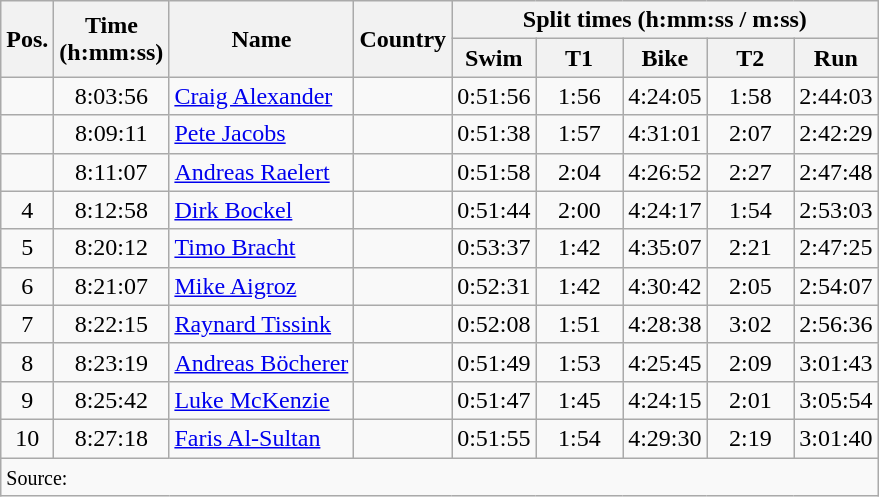<table class="wikitable" style="text-align:center">
<tr>
<th rowspan="2">Pos.</th>
<th rowspan="2">Time<br>(h:mm:ss)</th>
<th rowspan="2">Name</th>
<th rowspan="2">Country</th>
<th colspan="5">Split times (h:mm:ss / m:ss)</th>
</tr>
<tr>
<th>Swim</th>
<th>    T1    </th>
<th>Bike</th>
<th>    T2    </th>
<th>Run</th>
</tr>
<tr>
<td></td>
<td>8:03:56</td>
<td align="left"><a href='#'>Craig Alexander</a></td>
<td align="left"></td>
<td>0:51:56</td>
<td>1:56</td>
<td>4:24:05</td>
<td>1:58</td>
<td>2:44:03</td>
</tr>
<tr>
<td></td>
<td>8:09:11</td>
<td align="left"><a href='#'>Pete Jacobs</a></td>
<td align="left"></td>
<td>0:51:38</td>
<td>1:57</td>
<td>4:31:01</td>
<td>2:07</td>
<td>2:42:29</td>
</tr>
<tr>
<td></td>
<td>8:11:07</td>
<td align="left"><a href='#'>Andreas Raelert</a></td>
<td align="left"></td>
<td>0:51:58</td>
<td>2:04</td>
<td>4:26:52</td>
<td>2:27</td>
<td>2:47:48</td>
</tr>
<tr>
<td>4</td>
<td>8:12:58</td>
<td align="left"><a href='#'>Dirk Bockel</a></td>
<td align="left"></td>
<td>0:51:44</td>
<td>2:00</td>
<td>4:24:17</td>
<td>1:54</td>
<td>2:53:03</td>
</tr>
<tr>
<td>5</td>
<td>8:20:12</td>
<td align="left"><a href='#'>Timo Bracht</a></td>
<td align="left"></td>
<td>0:53:37</td>
<td>1:42</td>
<td>4:35:07</td>
<td>2:21</td>
<td>2:47:25</td>
</tr>
<tr>
<td>6</td>
<td>8:21:07</td>
<td align="left"><a href='#'>Mike Aigroz</a></td>
<td align="left"></td>
<td>0:52:31</td>
<td>1:42</td>
<td>4:30:42</td>
<td>2:05</td>
<td>2:54:07</td>
</tr>
<tr>
<td>7</td>
<td>8:22:15</td>
<td align="left"><a href='#'>Raynard Tissink</a></td>
<td align="left"></td>
<td>0:52:08</td>
<td>1:51</td>
<td>4:28:38</td>
<td>3:02</td>
<td>2:56:36</td>
</tr>
<tr>
<td>8</td>
<td>8:23:19</td>
<td align="left"><a href='#'>Andreas Böcherer</a></td>
<td align="left"></td>
<td>0:51:49</td>
<td>1:53</td>
<td>4:25:45</td>
<td>2:09</td>
<td>3:01:43</td>
</tr>
<tr>
<td>9</td>
<td>8:25:42</td>
<td align="left"><a href='#'>Luke McKenzie</a></td>
<td align="left"></td>
<td>0:51:47</td>
<td>1:45</td>
<td>4:24:15</td>
<td>2:01</td>
<td>3:05:54</td>
</tr>
<tr>
<td>10</td>
<td>8:27:18</td>
<td align="left"><a href='#'>Faris Al-Sultan</a></td>
<td align="left"></td>
<td>0:51:55</td>
<td>1:54</td>
<td>4:29:30</td>
<td>2:19</td>
<td>3:01:40</td>
</tr>
<tr>
<td colspan="9" align="left"><small>Source:</small></td>
</tr>
</table>
